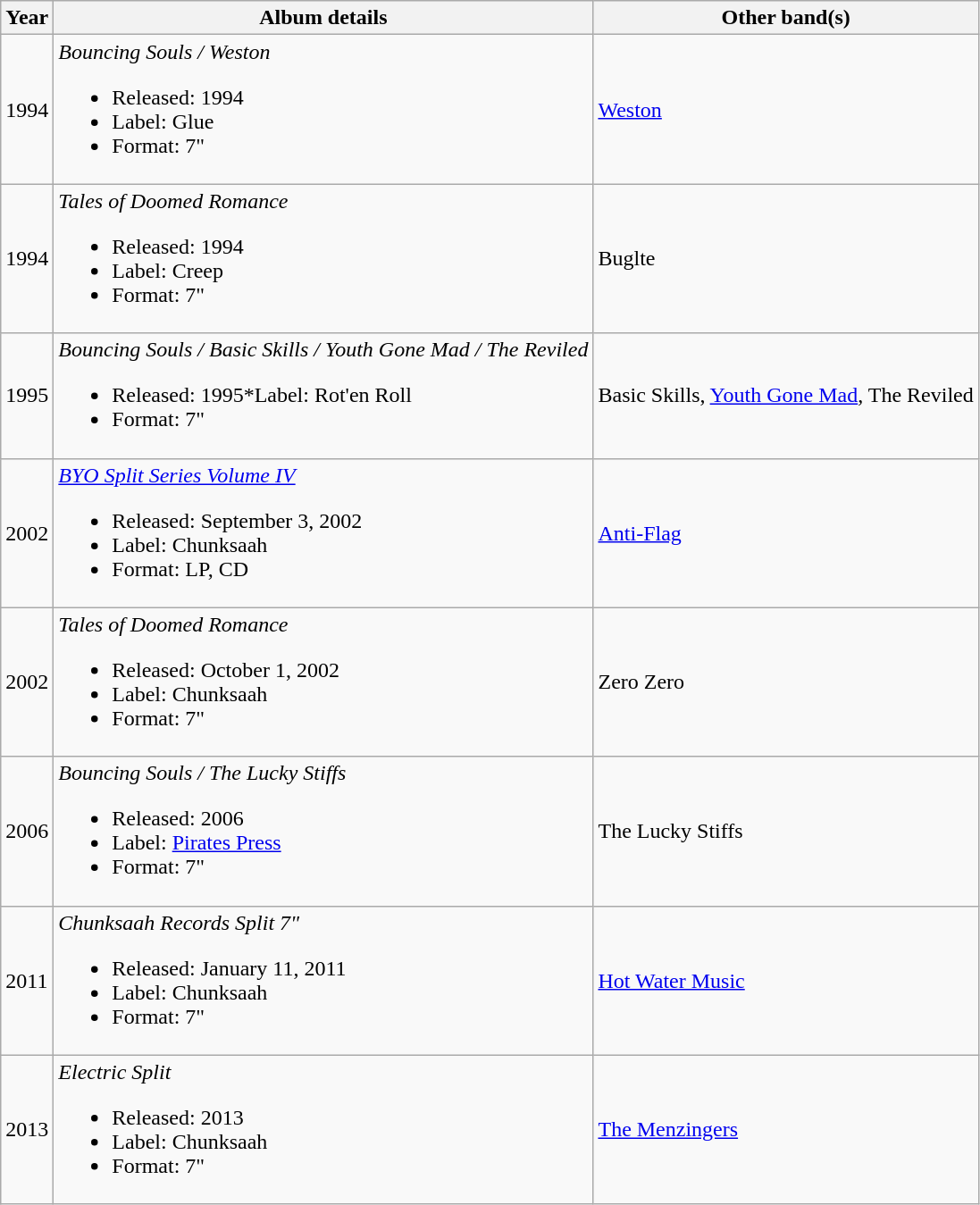<table class ="wikitable">
<tr>
<th>Year</th>
<th>Album details</th>
<th>Other band(s)</th>
</tr>
<tr>
<td>1994</td>
<td><em>Bouncing Souls / Weston</em><br><ul><li>Released: 1994</li><li>Label: Glue</li><li>Format: 7"</li></ul></td>
<td><a href='#'>Weston</a></td>
</tr>
<tr>
<td>1994</td>
<td><em>Tales of Doomed Romance</em><br><ul><li>Released: 1994</li><li>Label: Creep</li><li>Format: 7"</li></ul></td>
<td>Buglte</td>
</tr>
<tr>
<td>1995</td>
<td><em>Bouncing Souls / Basic Skills / Youth Gone Mad / The Reviled</em><br><ul><li>Released: 1995*Label: Rot'en Roll</li><li>Format: 7"</li></ul></td>
<td>Basic Skills, <a href='#'>Youth Gone Mad</a>, The Reviled</td>
</tr>
<tr>
<td>2002</td>
<td><em><a href='#'>BYO Split Series Volume IV</a></em><br><ul><li>Released: September 3, 2002</li><li>Label: Chunksaah</li><li>Format: LP, CD</li></ul></td>
<td><a href='#'>Anti-Flag</a></td>
</tr>
<tr>
<td>2002</td>
<td><em>Tales of Doomed Romance</em><br><ul><li>Released: October 1, 2002</li><li>Label: Chunksaah</li><li>Format: 7"</li></ul></td>
<td>Zero Zero</td>
</tr>
<tr>
<td>2006</td>
<td><em>Bouncing Souls / The Lucky Stiffs</em><br><ul><li>Released: 2006</li><li>Label: <a href='#'>Pirates Press</a></li><li>Format: 7"</li></ul></td>
<td>The Lucky Stiffs</td>
</tr>
<tr>
<td>2011</td>
<td><em>Chunksaah Records Split 7"</em><br><ul><li>Released: January 11, 2011</li><li>Label: Chunksaah</li><li>Format: 7"</li></ul></td>
<td><a href='#'>Hot Water Music</a></td>
</tr>
<tr>
<td>2013</td>
<td><em>Electric Split</em><br><ul><li>Released: 2013</li><li>Label: Chunksaah</li><li>Format: 7"</li></ul></td>
<td><a href='#'>The Menzingers</a></td>
</tr>
</table>
